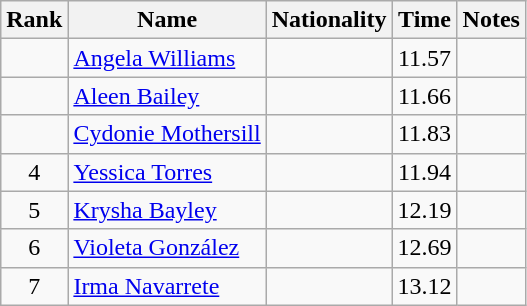<table class="wikitable sortable" style="text-align:center">
<tr>
<th>Rank</th>
<th>Name</th>
<th>Nationality</th>
<th>Time</th>
<th>Notes</th>
</tr>
<tr>
<td align=center></td>
<td align=left><a href='#'>Angela Williams</a></td>
<td align=left></td>
<td>11.57</td>
<td></td>
</tr>
<tr>
<td align=center></td>
<td align=left><a href='#'>Aleen Bailey</a></td>
<td align=left></td>
<td>11.66</td>
<td></td>
</tr>
<tr>
<td align=center></td>
<td align=left><a href='#'>Cydonie Mothersill</a></td>
<td align=left></td>
<td>11.83</td>
<td></td>
</tr>
<tr>
<td align=center>4</td>
<td align=left><a href='#'>Yessica Torres</a></td>
<td align=left></td>
<td>11.94</td>
<td></td>
</tr>
<tr>
<td align=center>5</td>
<td align=left><a href='#'>Krysha Bayley</a></td>
<td align=left></td>
<td>12.19</td>
<td></td>
</tr>
<tr>
<td align=center>6</td>
<td align=left><a href='#'>Violeta González</a></td>
<td align=left></td>
<td>12.69</td>
<td></td>
</tr>
<tr>
<td align=center>7</td>
<td align=left><a href='#'>Irma Navarrete</a></td>
<td align=left></td>
<td>13.12</td>
<td></td>
</tr>
</table>
